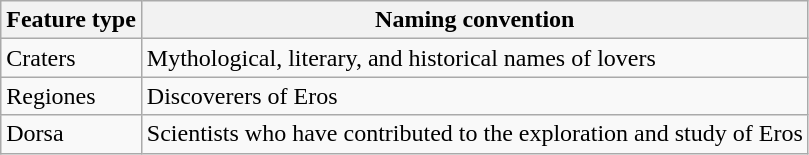<table class="wikitable">
<tr>
<th>Feature type</th>
<th>Naming convention</th>
</tr>
<tr>
<td>Craters</td>
<td>Mythological, literary, and historical names of lovers</td>
</tr>
<tr>
<td>Regiones</td>
<td>Discoverers of Eros</td>
</tr>
<tr>
<td>Dorsa</td>
<td>Scientists who have contributed to the exploration and study of Eros</td>
</tr>
</table>
